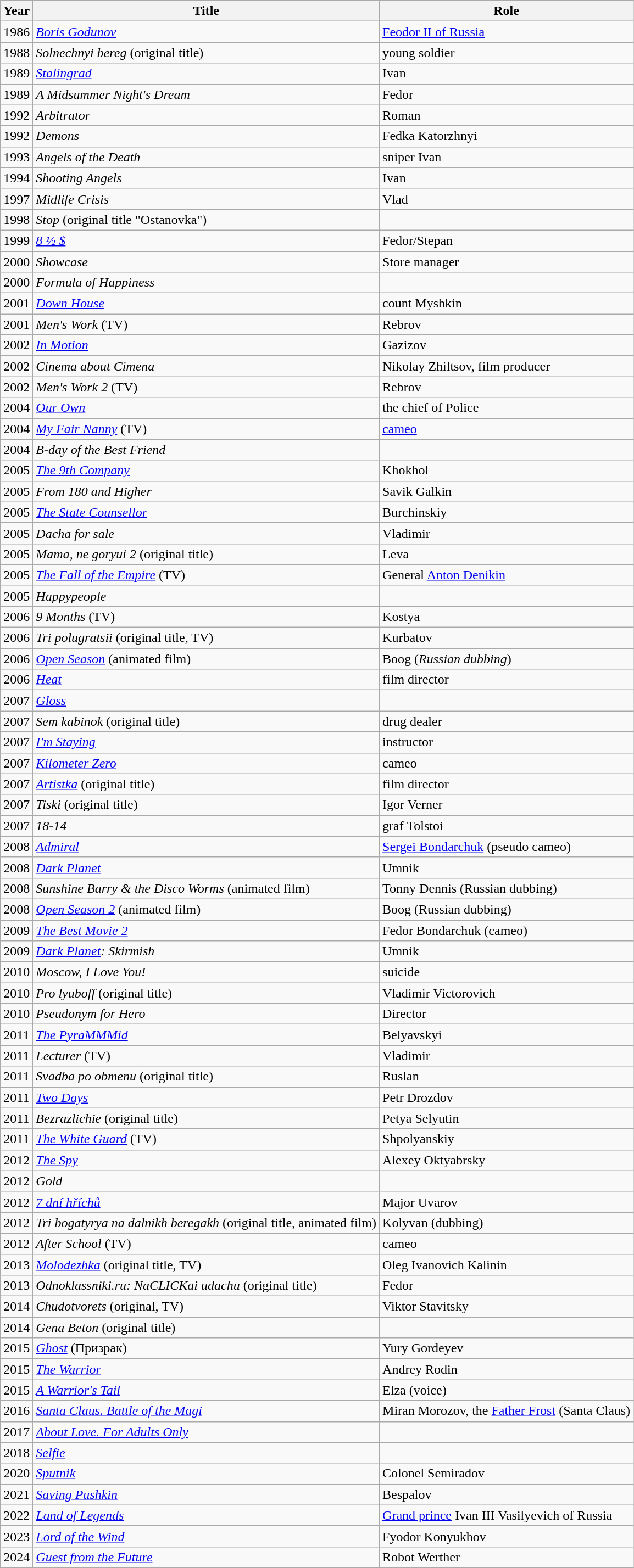<table class="wikitable">
<tr>
<th>Year</th>
<th>Title</th>
<th>Role</th>
</tr>
<tr>
<td>1986</td>
<td><em><a href='#'>Boris Godunov</a></em></td>
<td><a href='#'>Feodor II of Russia</a></td>
</tr>
<tr>
<td>1988</td>
<td><em>Solnechnyi bereg</em> (original title)</td>
<td>young soldier</td>
</tr>
<tr>
<td>1989</td>
<td><em><a href='#'>Stalingrad</a></em></td>
<td>Ivan</td>
</tr>
<tr>
<td>1989</td>
<td><em>A Midsummer Night's Dream</em></td>
<td>Fedor</td>
</tr>
<tr>
<td>1992</td>
<td><em>Arbitrator</em></td>
<td>Roman</td>
</tr>
<tr>
<td>1992</td>
<td><em>Demons</em></td>
<td>Fedka Katorzhnyi</td>
</tr>
<tr>
<td>1993</td>
<td><em>Angels of the Death</em></td>
<td>sniper Ivan</td>
</tr>
<tr>
<td>1994</td>
<td><em>Shooting Angels</em></td>
<td>Ivan</td>
</tr>
<tr>
<td>1997</td>
<td><em>Midlife Crisis</em></td>
<td>Vlad</td>
</tr>
<tr>
<td>1998</td>
<td><em>Stop</em> (original title "Ostanovka")</td>
<td></td>
</tr>
<tr>
<td>1999</td>
<td><em><a href='#'>8 ½ $</a></em></td>
<td>Fedor/Stepan</td>
</tr>
<tr>
<td>2000</td>
<td><em>Showcase</em></td>
<td>Store manager</td>
</tr>
<tr>
<td>2000</td>
<td><em>Formula of Happiness</em></td>
<td></td>
</tr>
<tr>
<td>2001</td>
<td><em><a href='#'>Down House</a></em></td>
<td>count Myshkin</td>
</tr>
<tr>
<td>2001</td>
<td><em>Men's Work</em> (TV)</td>
<td>Rebrov</td>
</tr>
<tr>
<td>2002</td>
<td><em><a href='#'>In Motion</a></em></td>
<td>Gazizov</td>
</tr>
<tr>
<td>2002</td>
<td><em>Cinema about Cimena</em></td>
<td>Nikolay Zhiltsov, film producer</td>
</tr>
<tr>
<td>2002</td>
<td><em>Men's Work 2</em> (TV)</td>
<td>Rebrov</td>
</tr>
<tr>
<td>2004</td>
<td><em><a href='#'>Our Own</a></em></td>
<td>the chief of Police</td>
</tr>
<tr>
<td>2004</td>
<td><em><a href='#'>My Fair Nanny</a></em> (TV)</td>
<td><a href='#'>cameo</a></td>
</tr>
<tr>
<td>2004</td>
<td><em>B-day of the Best Friend</em></td>
<td></td>
</tr>
<tr>
<td>2005</td>
<td><em><a href='#'>The 9th Company</a></em></td>
<td>Khokhol</td>
</tr>
<tr>
<td>2005</td>
<td><em>From 180 and Higher</em></td>
<td>Savik Galkin</td>
</tr>
<tr>
<td>2005</td>
<td><em><a href='#'>The State Counsellor</a></em></td>
<td>Burchinskiy</td>
</tr>
<tr>
<td>2005</td>
<td><em>Dacha for sale</em></td>
<td>Vladimir</td>
</tr>
<tr>
<td>2005</td>
<td><em>Mama, ne goryui 2</em> (original title)</td>
<td>Leva</td>
</tr>
<tr>
<td>2005</td>
<td><em><a href='#'>The Fall of the Empire</a></em> (TV)</td>
<td>General <a href='#'>Anton Denikin</a></td>
</tr>
<tr>
<td>2005</td>
<td><em>Happypeople</em></td>
<td></td>
</tr>
<tr>
<td>2006</td>
<td><em>9 Months</em> (TV)</td>
<td>Kostya</td>
</tr>
<tr>
<td>2006</td>
<td><em>Tri polugratsii</em> (original title, TV)</td>
<td>Kurbatov</td>
</tr>
<tr>
<td>2006</td>
<td><em><a href='#'>Open Season</a></em> (animated film)</td>
<td>Boog (<em>Russian dubbing</em>)</td>
</tr>
<tr>
<td>2006</td>
<td><em><a href='#'>Heat</a></em></td>
<td>film director</td>
</tr>
<tr>
<td>2007</td>
<td><em><a href='#'>Gloss</a></em></td>
<td></td>
</tr>
<tr>
<td>2007</td>
<td><em>Sem kabinok</em> (original title)</td>
<td>drug dealer</td>
</tr>
<tr>
<td>2007</td>
<td><em><a href='#'>I'm Staying</a></em></td>
<td>instructor</td>
</tr>
<tr>
<td>2007</td>
<td><em><a href='#'>Kilometer Zero</a></em></td>
<td>cameo</td>
</tr>
<tr>
<td>2007</td>
<td><em><a href='#'>Artistka</a></em> (original title)</td>
<td>film director</td>
</tr>
<tr>
<td>2007</td>
<td><em>Tiski</em> (original title)</td>
<td>Igor Verner</td>
</tr>
<tr>
<td>2007</td>
<td><em>18-14</em></td>
<td>graf Tolstoi</td>
</tr>
<tr>
<td>2008</td>
<td><em><a href='#'>Admiral</a></em></td>
<td><a href='#'>Sergei Bondarchuk</a> (pseudo cameo)</td>
</tr>
<tr>
<td>2008</td>
<td><em><a href='#'>Dark Planet</a></em></td>
<td>Umnik</td>
</tr>
<tr>
<td>2008</td>
<td><em>Sunshine Barry & the Disco Worms</em> (animated film)</td>
<td>Tonny Dennis (Russian dubbing)</td>
</tr>
<tr>
<td>2008</td>
<td><em><a href='#'>Open Season 2</a></em> (animated film)</td>
<td>Boog (Russian dubbing)</td>
</tr>
<tr>
<td>2009</td>
<td><em><a href='#'>The Best Movie 2</a></em></td>
<td>Fedor Bondarchuk (cameo)</td>
</tr>
<tr>
<td>2009</td>
<td><em><a href='#'>Dark Planet</a>: Skirmish</em></td>
<td>Umnik</td>
</tr>
<tr>
<td>2010</td>
<td><em>Moscow, I Love You!</em></td>
<td>suicide</td>
</tr>
<tr>
<td>2010</td>
<td><em>Pro lyubоff</em> (original title)</td>
<td>Vladimir Victorovich</td>
</tr>
<tr>
<td>2010</td>
<td><em>Pseudonym for Hero</em></td>
<td>Director</td>
</tr>
<tr>
<td>2011</td>
<td><em><a href='#'>The PyraMMMid</a></em></td>
<td>Belyavskyi</td>
</tr>
<tr>
<td>2011</td>
<td><em>Lecturer</em> (TV)</td>
<td>Vladimir</td>
</tr>
<tr>
<td>2011</td>
<td><em>Svadba po obmenu</em> (original title)</td>
<td>Ruslan</td>
</tr>
<tr>
<td>2011</td>
<td><em><a href='#'>Two Days</a></em></td>
<td>Petr Drozdov</td>
</tr>
<tr>
<td>2011</td>
<td><em>Bezrazlichie</em> (original title)</td>
<td>Petya Selyutin</td>
</tr>
<tr>
<td>2011</td>
<td><em><a href='#'>The White Guard</a></em> (TV)</td>
<td>Shpolyanskiy</td>
</tr>
<tr>
<td>2012</td>
<td><em><a href='#'>The Spy</a></em></td>
<td>Alexey Oktyabrsky</td>
</tr>
<tr>
<td>2012</td>
<td><em>Gold</em></td>
<td></td>
</tr>
<tr>
<td>2012</td>
<td><em><a href='#'>7 dní hříchů</a></em></td>
<td>Major Uvarov</td>
</tr>
<tr>
<td>2012</td>
<td><em>Tri bogatyrya na dalnikh beregakh</em> (original title, animated film)</td>
<td>Kolyvan (dubbing)</td>
</tr>
<tr>
<td>2012</td>
<td><em>After School</em> (TV)</td>
<td>cameo</td>
</tr>
<tr>
<td>2013</td>
<td><em><a href='#'>Molodezhka</a></em> (original title, TV)</td>
<td>Oleg Ivanovich Kalinin</td>
</tr>
<tr>
<td>2013</td>
<td><em>Odnoklassniki.ru: NaCLICKai udachu</em> (original title)</td>
<td>Fedor</td>
</tr>
<tr>
<td>2014</td>
<td><em>Chudotvorets</em> (original, TV)</td>
<td>Viktor Stavitsky</td>
</tr>
<tr>
<td>2014</td>
<td><em>Gena Beton</em> (original title)</td>
<td></td>
</tr>
<tr>
<td>2015</td>
<td><em><a href='#'>Ghost</a></em> (Призрак)</td>
<td>Yury Gordeyev</td>
</tr>
<tr>
<td>2015</td>
<td><em><a href='#'>The Warrior</a></em></td>
<td>Andrey Rodin</td>
</tr>
<tr>
<td>2015</td>
<td><em><a href='#'>A Warrior's Tail</a></em></td>
<td>Elza (voice)</td>
</tr>
<tr>
<td>2016</td>
<td><em><a href='#'>Santa Claus. Battle of the Magi</a></em></td>
<td>Miran Morozov, the <a href='#'>Father Frost</a> (Santa Claus)</td>
</tr>
<tr>
<td>2017</td>
<td><em><a href='#'>About Love. For Adults Only</a></em></td>
<td></td>
</tr>
<tr>
<td>2018</td>
<td><em><a href='#'>Selfie</a></em></td>
<td></td>
</tr>
<tr>
<td>2020</td>
<td><em><a href='#'>Sputnik</a></em></td>
<td>Colonel Semiradov</td>
</tr>
<tr>
<td>2021</td>
<td><em><a href='#'>Saving Pushkin</a></em></td>
<td>Bespalov</td>
</tr>
<tr>
<td>2022</td>
<td><em><a href='#'>Land of Legends</a></em></td>
<td><a href='#'>Grand prince</a> Ivan III Vasilyevich of Russia</td>
</tr>
<tr>
<td>2023</td>
<td><em><a href='#'>Lord of the Wind</a></em></td>
<td>Fyodor Konyukhov</td>
</tr>
<tr>
<td>2024</td>
<td><em><a href='#'>Guest from the Future</a></em></td>
<td>Robot Werther</td>
</tr>
</table>
